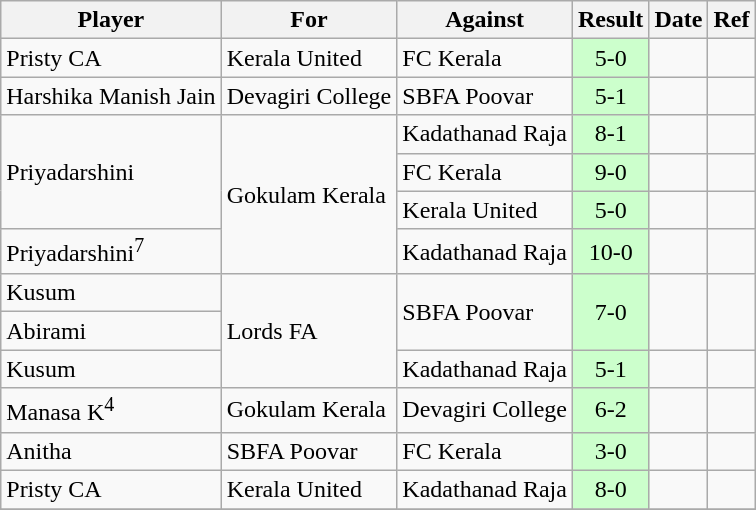<table class="wikitable">
<tr>
<th>Player</th>
<th>For</th>
<th>Against</th>
<th style="text-align:center">Result</th>
<th>Date</th>
<th>Ref</th>
</tr>
<tr>
<td>Pristy CA</td>
<td>Kerala United</td>
<td>FC Kerala</td>
<td align="center" style="background:#CCFFCC;">5-0</td>
<td></td>
<td></td>
</tr>
<tr>
<td>Harshika Manish Jain</td>
<td>Devagiri College</td>
<td>SBFA Poovar</td>
<td align="center" style="background:#CCFFCC;">5-1</td>
<td></td>
<td></td>
</tr>
<tr>
<td rowspan="3">Priyadarshini</td>
<td rowspan="4">Gokulam Kerala</td>
<td>Kadathanad Raja</td>
<td align="center" style="background:#CCFFCC;">8-1</td>
<td></td>
<td></td>
</tr>
<tr>
<td>FC Kerala</td>
<td align="center" style="background:#CCFFCC;">9-0</td>
<td></td>
<td></td>
</tr>
<tr>
<td>Kerala United</td>
<td align="center" style="background:#CCFFCC;">5-0</td>
<td></td>
<td></td>
</tr>
<tr>
<td>Priyadarshini<sup>7</sup></td>
<td>Kadathanad Raja</td>
<td align="center" style="background:#CCFFCC;">10-0</td>
<td></td>
<td></td>
</tr>
<tr>
<td>Kusum</td>
<td rowspan="3">Lords FA</td>
<td rowspan="2">SBFA Poovar</td>
<td rowspan="2" align="center" style="background:#CCFFCC;">7-0</td>
<td rowspan="2"></td>
<td rowspan="2"></td>
</tr>
<tr>
<td>Abirami</td>
</tr>
<tr>
<td>Kusum</td>
<td rowspan="1">Kadathanad Raja</td>
<td rowspan="1" align="center" style="background:#CCFFCC;">5-1</td>
<td rowspan="1"></td>
<td rowspan="1"></td>
</tr>
<tr>
<td>Manasa  K<sup>4</sup></td>
<td rowspan="1">Gokulam Kerala</td>
<td rowspan="1">Devagiri College</td>
<td rowspan="1" align="center" style="background:#CCFFCC;">6-2</td>
<td rowspan="1"></td>
<td rowspan="1"></td>
</tr>
<tr>
<td>Anitha</td>
<td rowspan="1">SBFA Poovar</td>
<td rowspan="1">FC Kerala</td>
<td rowspan="1" align="center" style="background:#CCFFCC;">3-0</td>
<td rowspan="1"></td>
<td rowspan="1"></td>
</tr>
<tr>
<td>Pristy CA</td>
<td>Kerala United</td>
<td>Kadathanad Raja</td>
<td align="center" style="background:#CCFFCC;">8-0</td>
<td></td>
<td></td>
</tr>
<tr>
</tr>
</table>
